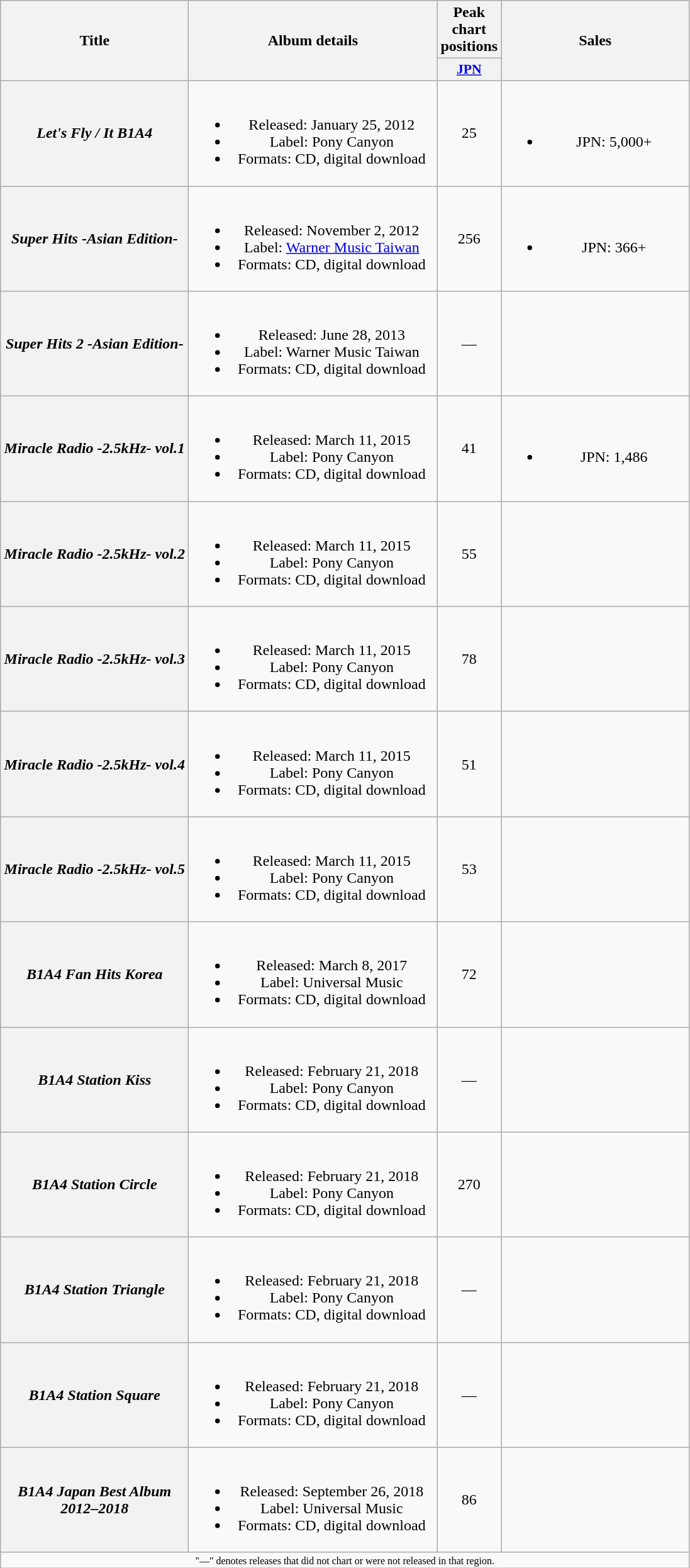<table class="wikitable plainrowheaders" style="text-align:center;">
<tr>
<th scope="col" rowspan="2" style="width:12em;">Title</th>
<th scope="col" rowspan="2" style="width:16em;">Album details</th>
<th scope="col" colspan="1">Peak chart positions</th>
<th scope="col" rowspan="2" style="width:12em;">Sales</th>
</tr>
<tr>
<th scope="col" style="width:3em;font-size:90%;"><a href='#'>JPN</a><br></th>
</tr>
<tr>
<th scope="row"><em>Let's Fly / It B1A4</em></th>
<td><br><ul><li>Released: January 25, 2012</li><li>Label: Pony Canyon</li><li>Formats: CD, digital download</li></ul></td>
<td>25</td>
<td><br><ul><li>JPN: 5,000+</li></ul></td>
</tr>
<tr>
<th scope="row"><em>Super Hits -Asian Edition-</em></th>
<td><br><ul><li>Released: November 2, 2012</li><li>Label: <a href='#'>Warner Music Taiwan</a></li><li>Formats: CD, digital download</li></ul></td>
<td>256</td>
<td><br><ul><li>JPN: 366+</li></ul></td>
</tr>
<tr>
<th scope="row"><em>Super Hits 2 -Asian Edition-</em></th>
<td><br><ul><li>Released: June 28, 2013</li><li>Label: Warner Music Taiwan</li><li>Formats: CD, digital download</li></ul></td>
<td>—</td>
<td></td>
</tr>
<tr>
<th scope="row"><em>Miracle Radio -2.5kHz- vol.1</em></th>
<td><br><ul><li>Released: March 11, 2015</li><li>Label: Pony Canyon</li><li>Formats: CD, digital download</li></ul></td>
<td>41</td>
<td><br><ul><li>JPN: 1,486</li></ul></td>
</tr>
<tr>
<th scope="row"><em>Miracle Radio -2.5kHz- vol.2</em></th>
<td><br><ul><li>Released: March 11, 2015</li><li>Label: Pony Canyon</li><li>Formats: CD, digital download</li></ul></td>
<td>55</td>
<td></td>
</tr>
<tr>
<th scope="row"><em>Miracle Radio -2.5kHz- vol.3</em></th>
<td><br><ul><li>Released: March 11, 2015</li><li>Label: Pony Canyon</li><li>Formats: CD, digital download</li></ul></td>
<td>78</td>
<td></td>
</tr>
<tr>
<th scope="row"><em>Miracle Radio -2.5kHz- vol.4</em></th>
<td><br><ul><li>Released: March 11, 2015</li><li>Label: Pony Canyon</li><li>Formats: CD, digital download</li></ul></td>
<td>51</td>
<td></td>
</tr>
<tr>
<th scope="row"><em>Miracle Radio -2.5kHz- vol.5</em></th>
<td><br><ul><li>Released: March 11, 2015</li><li>Label: Pony Canyon</li><li>Formats: CD, digital download</li></ul></td>
<td>53</td>
<td></td>
</tr>
<tr>
<th scope="row"><em>B1A4 Fan Hits Korea</em></th>
<td><br><ul><li>Released: March 8, 2017</li><li>Label: Universal Music</li><li>Formats: CD, digital download</li></ul></td>
<td>72</td>
<td></td>
</tr>
<tr>
<th scope="row"><em>B1A4 Station Kiss</em></th>
<td><br><ul><li>Released: February 21, 2018</li><li>Label: Pony Canyon</li><li>Formats: CD, digital download</li></ul></td>
<td>—</td>
<td></td>
</tr>
<tr>
<th scope="row"><em>B1A4 Station Circle</em></th>
<td><br><ul><li>Released: February 21, 2018</li><li>Label: Pony Canyon</li><li>Formats: CD, digital download</li></ul></td>
<td>270</td>
<td></td>
</tr>
<tr>
<th scope="row"><em>B1A4 Station Triangle</em></th>
<td><br><ul><li>Released: February 21, 2018</li><li>Label: Pony Canyon</li><li>Formats: CD, digital download</li></ul></td>
<td>—</td>
<td></td>
</tr>
<tr>
<th scope="row"><em>B1A4 Station Square</em></th>
<td><br><ul><li>Released: February 21, 2018</li><li>Label: Pony Canyon</li><li>Formats: CD, digital download</li></ul></td>
<td>—</td>
<td></td>
</tr>
<tr>
<th scope="row"><em>B1A4 Japan Best Album 2012–2018</em></th>
<td><br><ul><li>Released: September 26, 2018</li><li>Label: Universal Music</li><li>Formats: CD, digital download</li></ul></td>
<td>86</td>
<td></td>
</tr>
<tr>
<td colspan="5" style="font-size:8pt;">"—" denotes releases that did not chart or were not released in that region.</td>
</tr>
</table>
